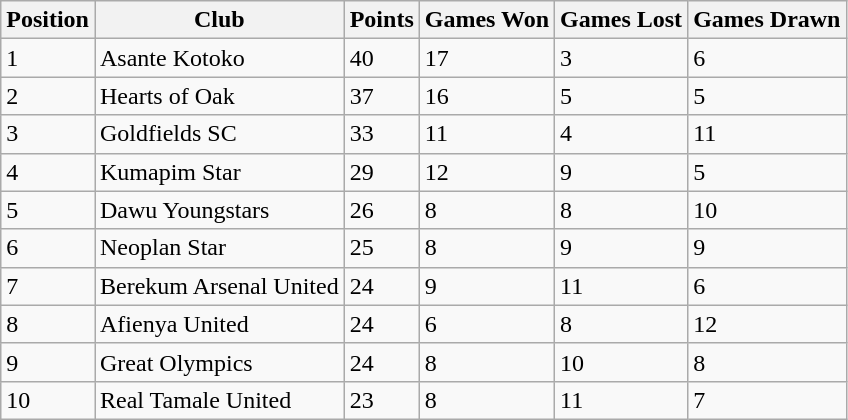<table class="wikitable">
<tr>
<th>Position</th>
<th>Club</th>
<th>Points</th>
<th>Games Won</th>
<th>Games Lost</th>
<th>Games Drawn</th>
</tr>
<tr>
<td>1</td>
<td>Asante Kotoko</td>
<td>40</td>
<td>17</td>
<td>3</td>
<td>6</td>
</tr>
<tr>
<td>2</td>
<td>Hearts of Oak</td>
<td>37</td>
<td>16</td>
<td>5</td>
<td>5</td>
</tr>
<tr>
<td>3</td>
<td>Goldfields SC</td>
<td>33</td>
<td>11</td>
<td>4</td>
<td>11</td>
</tr>
<tr>
<td>4</td>
<td>Kumapim Star</td>
<td>29</td>
<td>12</td>
<td>9</td>
<td>5</td>
</tr>
<tr>
<td>5</td>
<td>Dawu Youngstars</td>
<td>26</td>
<td>8</td>
<td>8</td>
<td>10</td>
</tr>
<tr>
<td>6</td>
<td>Neoplan Star</td>
<td>25</td>
<td>8</td>
<td>9</td>
<td>9</td>
</tr>
<tr>
<td>7</td>
<td>Berekum Arsenal United</td>
<td>24</td>
<td>9</td>
<td>11</td>
<td>6</td>
</tr>
<tr>
<td>8</td>
<td>Afienya United</td>
<td>24</td>
<td>6</td>
<td>8</td>
<td>12</td>
</tr>
<tr>
<td>9</td>
<td>Great Olympics</td>
<td>24</td>
<td>8</td>
<td>10</td>
<td>8</td>
</tr>
<tr>
<td>10</td>
<td>Real Tamale United</td>
<td>23</td>
<td>8</td>
<td>11</td>
<td>7</td>
</tr>
</table>
